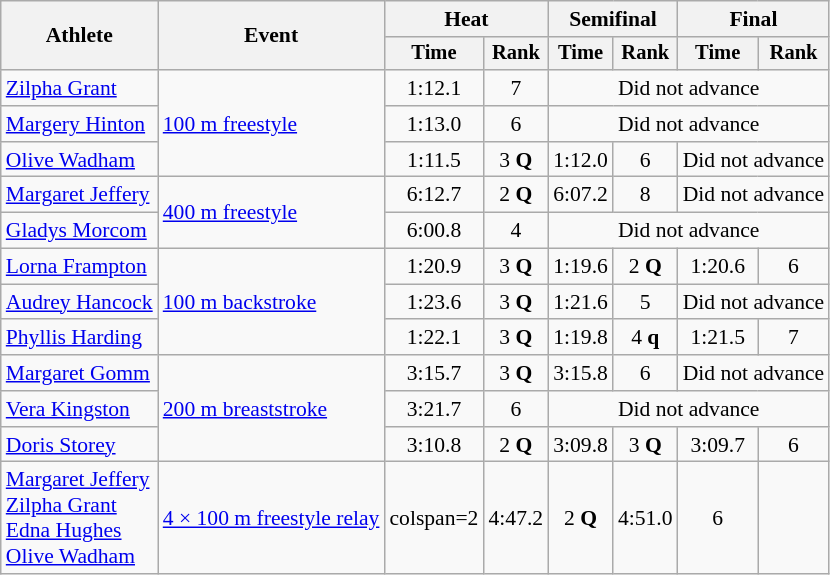<table class=wikitable style="font-size:90%;">
<tr>
<th rowspan=2>Athlete</th>
<th rowspan=2>Event</th>
<th colspan=2>Heat</th>
<th colspan=2>Semifinal</th>
<th colspan=2>Final</th>
</tr>
<tr style="font-size:95%">
<th>Time</th>
<th>Rank</th>
<th>Time</th>
<th>Rank</th>
<th>Time</th>
<th>Rank</th>
</tr>
<tr align=center>
<td align=left><a href='#'>Zilpha Grant</a></td>
<td rowspan=3 align=left><a href='#'>100 m freestyle</a></td>
<td>1:12.1</td>
<td>7</td>
<td colspan=4>Did not advance</td>
</tr>
<tr align=center>
<td align=left><a href='#'>Margery Hinton</a></td>
<td>1:13.0</td>
<td>6</td>
<td colspan=4>Did not advance</td>
</tr>
<tr align=center>
<td align=left><a href='#'>Olive Wadham</a></td>
<td>1:11.5</td>
<td>3 <strong>Q</strong></td>
<td>1:12.0</td>
<td>6</td>
<td colspan=2>Did not advance</td>
</tr>
<tr align=center>
<td align=left><a href='#'>Margaret Jeffery</a></td>
<td rowspan=2 align=left><a href='#'>400 m freestyle</a></td>
<td>6:12.7</td>
<td>2 <strong>Q</strong></td>
<td>6:07.2</td>
<td>8</td>
<td colspan=2>Did not advance</td>
</tr>
<tr align=center>
<td align=left><a href='#'>Gladys Morcom</a></td>
<td>6:00.8</td>
<td>4</td>
<td colspan=4>Did not advance</td>
</tr>
<tr align=center>
<td align=left><a href='#'>Lorna Frampton</a></td>
<td rowspan=3 align=left><a href='#'>100 m backstroke</a></td>
<td>1:20.9</td>
<td>3 <strong>Q</strong></td>
<td>1:19.6</td>
<td>2 <strong>Q</strong></td>
<td>1:20.6</td>
<td>6</td>
</tr>
<tr align=center>
<td align=left><a href='#'>Audrey Hancock</a></td>
<td>1:23.6</td>
<td>3 <strong>Q</strong></td>
<td>1:21.6</td>
<td>5</td>
<td colspan=2>Did not advance</td>
</tr>
<tr align=center>
<td align=left><a href='#'>Phyllis Harding</a></td>
<td>1:22.1</td>
<td>3 <strong>Q</strong></td>
<td>1:19.8</td>
<td>4 <strong>q</strong></td>
<td>1:21.5</td>
<td>7</td>
</tr>
<tr align=center>
<td align=left><a href='#'>Margaret Gomm</a></td>
<td rowspan=3 align=left><a href='#'>200 m breaststroke</a></td>
<td>3:15.7</td>
<td>3 <strong>Q</strong></td>
<td>3:15.8</td>
<td>6</td>
<td colspan=2>Did not advance</td>
</tr>
<tr align=center>
<td align=left><a href='#'>Vera Kingston</a></td>
<td>3:21.7</td>
<td>6</td>
<td colspan=4>Did not advance</td>
</tr>
<tr align=center>
<td align=left><a href='#'>Doris Storey</a></td>
<td>3:10.8</td>
<td>2 <strong>Q</strong></td>
<td>3:09.8</td>
<td>3 <strong>Q</strong></td>
<td>3:09.7</td>
<td>6</td>
</tr>
<tr align=center>
<td align=left><a href='#'>Margaret Jeffery</a><br><a href='#'>Zilpha Grant</a><br><a href='#'>Edna Hughes</a><br><a href='#'>Olive Wadham</a></td>
<td align=left><a href='#'>4 × 100 m freestyle relay</a></td>
<td>colspan=2 </td>
<td>4:47.2</td>
<td>2 <strong>Q</strong></td>
<td>4:51.0</td>
<td>6</td>
</tr>
</table>
